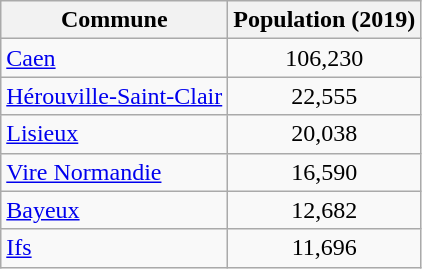<table class=wikitable>
<tr>
<th>Commune</th>
<th>Population (2019)</th>
</tr>
<tr>
<td><a href='#'>Caen</a></td>
<td style="text-align: center;">106,230</td>
</tr>
<tr>
<td><a href='#'>Hérouville-Saint-Clair</a></td>
<td style="text-align: center;">22,555</td>
</tr>
<tr>
<td><a href='#'>Lisieux</a></td>
<td style="text-align: center;">20,038</td>
</tr>
<tr>
<td><a href='#'>Vire Normandie</a></td>
<td style="text-align: center;">16,590</td>
</tr>
<tr>
<td><a href='#'>Bayeux</a></td>
<td style="text-align: center;">12,682</td>
</tr>
<tr>
<td><a href='#'>Ifs</a></td>
<td style="text-align: center;">11,696</td>
</tr>
</table>
